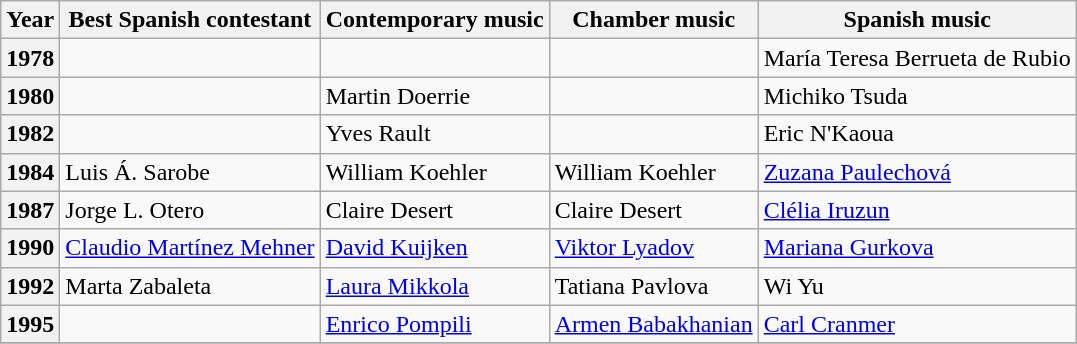<table class="wikitable">
<tr>
<th>Year</th>
<th>Best Spanish contestant</th>
<th>Contemporary music</th>
<th>Chamber music</th>
<th>Spanish music</th>
</tr>
<tr>
<th>1978</th>
<td></td>
<td></td>
<td></td>
<td> María Teresa Berrueta de Rubio</td>
</tr>
<tr>
<th>1980</th>
<td></td>
<td> Martin Doerrie</td>
<td></td>
<td> Michiko Tsuda</td>
</tr>
<tr>
<th>1982</th>
<td></td>
<td> Yves Rault</td>
<td></td>
<td> Eric N'Kaoua</td>
</tr>
<tr>
<th>1984</th>
<td> Luis Á. Sarobe</td>
<td> William Koehler</td>
<td> William Koehler</td>
<td> <a href='#'>Zuzana Paulechová</a></td>
</tr>
<tr>
<th>1987</th>
<td> Jorge L. Otero</td>
<td> Claire Desert</td>
<td> Claire Desert</td>
<td> <a href='#'>Clélia Iruzun</a></td>
</tr>
<tr>
<th>1990</th>
<td> <a href='#'>Claudio Martínez Mehner</a></td>
<td> <a href='#'>David Kuijken</a></td>
<td> <a href='#'>Viktor Lyadov</a></td>
<td> <a href='#'>Mariana Gurkova</a></td>
</tr>
<tr>
<th>1992</th>
<td> Marta Zabaleta</td>
<td> <a href='#'>Laura Mikkola</a></td>
<td> Tatiana Pavlova</td>
<td> Wi Yu</td>
</tr>
<tr>
<th>1995</th>
<td></td>
<td> <a href='#'>Enrico Pompili</a></td>
<td> <a href='#'>Armen Babakhanian</a></td>
<td> <a href='#'>Carl Cranmer</a></td>
</tr>
<tr>
</tr>
</table>
